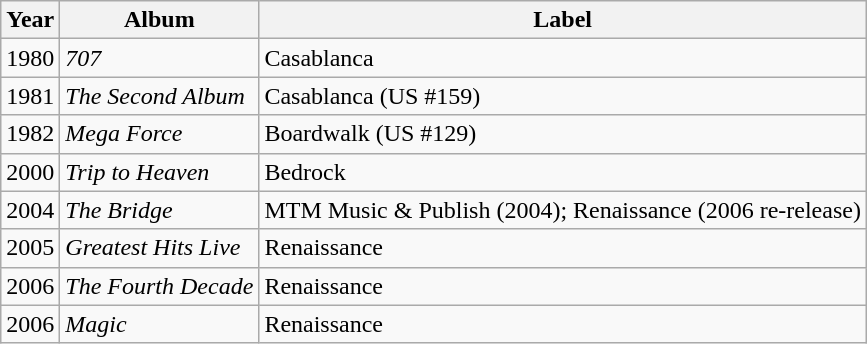<table class="wikitable">
<tr>
<th>Year</th>
<th>Album</th>
<th>Label</th>
</tr>
<tr ---->
<td>1980</td>
<td><em>707</em></td>
<td>Casablanca</td>
</tr>
<tr ---->
<td>1981</td>
<td><em>The Second Album</em></td>
<td>Casablanca  (US #159)</td>
</tr>
<tr ---->
<td>1982</td>
<td><em>Mega Force</em></td>
<td>Boardwalk  (US #129)</td>
</tr>
<tr ---->
<td>2000</td>
<td><em>Trip to Heaven</em></td>
<td>Bedrock</td>
</tr>
<tr ---->
<td>2004</td>
<td><em>The Bridge</em></td>
<td>MTM Music & Publish (2004); Renaissance (2006 re-release)</td>
</tr>
<tr ---->
<td>2005</td>
<td><em>Greatest Hits Live</em></td>
<td>Renaissance</td>
</tr>
<tr ---->
<td>2006</td>
<td><em>The Fourth Decade</em></td>
<td>Renaissance</td>
</tr>
<tr ---->
<td>2006</td>
<td><em>Magic</em></td>
<td>Renaissance</td>
</tr>
</table>
